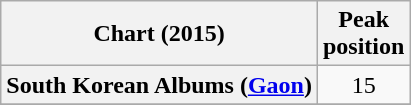<table class="wikitable sortable plainrowheaders" style="text-align:center;">
<tr>
<th scope="col">Chart (2015)</th>
<th scope="col">Peak<br>position</th>
</tr>
<tr>
<th scope="row">South Korean Albums (<a href='#'>Gaon</a>)</th>
<td>15</td>
</tr>
<tr>
</tr>
</table>
